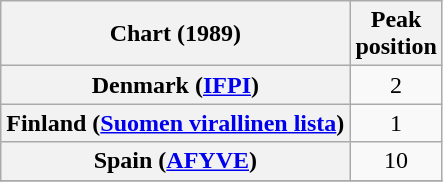<table class="wikitable sortable plainrowheaders" style="text-align:center">
<tr>
<th scope="col">Chart (1989)</th>
<th scope="col">Peak<br>position</th>
</tr>
<tr>
<th scope="row">Denmark (<a href='#'>IFPI</a>)</th>
<td>2</td>
</tr>
<tr>
<th scope="row">Finland (<a href='#'>Suomen virallinen lista</a>)</th>
<td>1</td>
</tr>
<tr>
<th scope="row">Spain (<a href='#'>AFYVE</a>)</th>
<td>10</td>
</tr>
<tr>
</tr>
</table>
